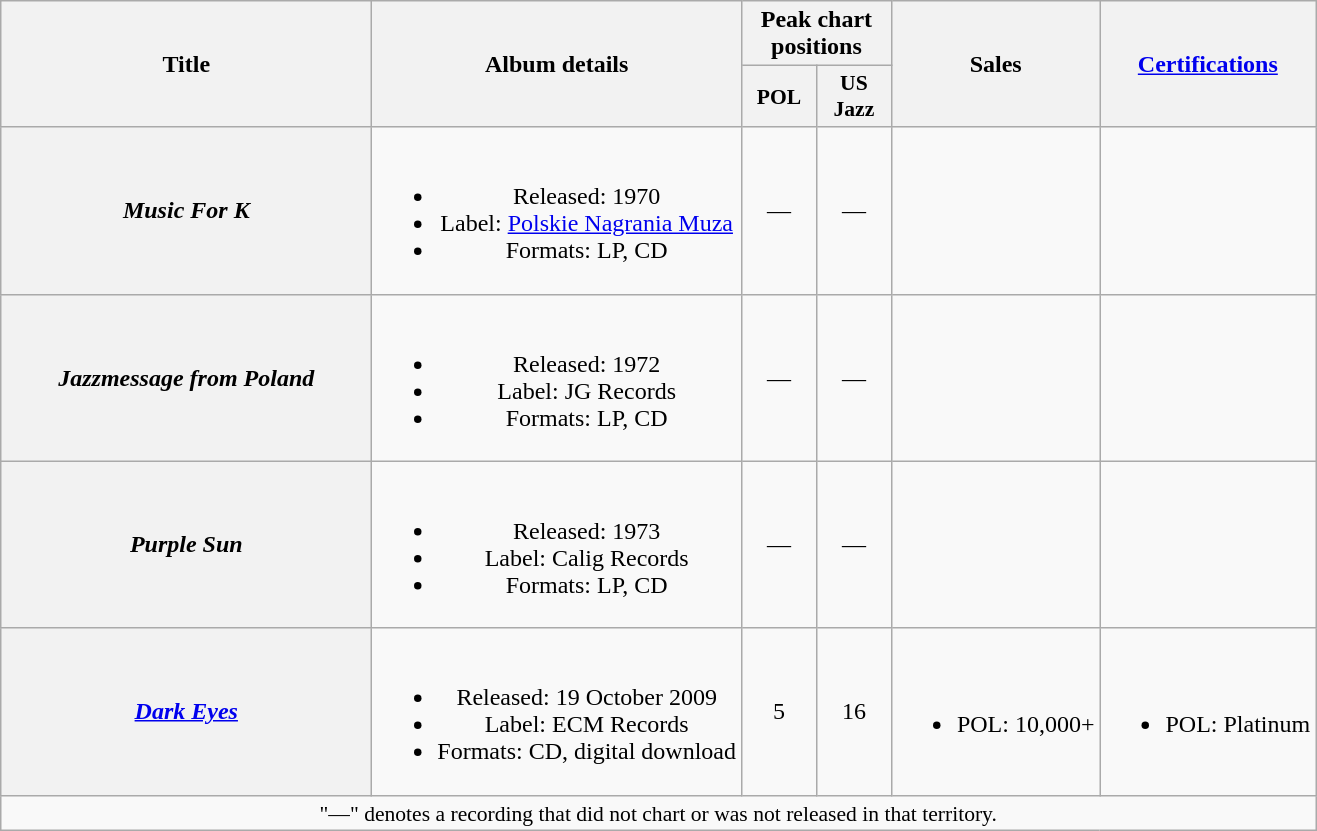<table class="wikitable plainrowheaders" style="text-align:center;">
<tr>
<th scope="col" rowspan="2" style="width:15em;">Title</th>
<th scope="col" rowspan="2">Album details</th>
<th scope="col" colspan="2">Peak chart positions</th>
<th scope="col" rowspan="2">Sales</th>
<th scope="col" rowspan="2"><a href='#'>Certifications</a></th>
</tr>
<tr>
<th scope="col" style="width:3em;font-size:90%;">POL<br></th>
<th scope="col" style="width:3em;font-size:90%;">US<br>Jazz<br></th>
</tr>
<tr>
<th scope="row"><em>Music For K</em></th>
<td><br><ul><li>Released: 1970</li><li>Label: <a href='#'>Polskie Nagrania Muza</a></li><li>Formats: LP, CD</li></ul></td>
<td>—</td>
<td>—</td>
<td></td>
<td></td>
</tr>
<tr>
<th scope="row"><em>Jazzmessage from Poland</em></th>
<td><br><ul><li>Released: 1972</li><li>Label: JG Records</li><li>Formats: LP, CD</li></ul></td>
<td>—</td>
<td>—</td>
<td></td>
<td></td>
</tr>
<tr>
<th scope="row"><em>Purple Sun</em></th>
<td><br><ul><li>Released: 1973</li><li>Label: Calig Records</li><li>Formats: LP, CD</li></ul></td>
<td>—</td>
<td>—</td>
<td></td>
<td></td>
</tr>
<tr>
<th scope="row"><em><a href='#'>Dark Eyes</a></em></th>
<td><br><ul><li>Released: 19 October 2009</li><li>Label: ECM Records</li><li>Formats: CD, digital download</li></ul></td>
<td>5</td>
<td>16</td>
<td><br><ul><li>POL: 10,000+</li></ul></td>
<td><br><ul><li>POL: Platinum</li></ul></td>
</tr>
<tr>
<td colspan="20" style="font-size:90%">"—" denotes a recording that did not chart or was not released in that territory.</td>
</tr>
</table>
